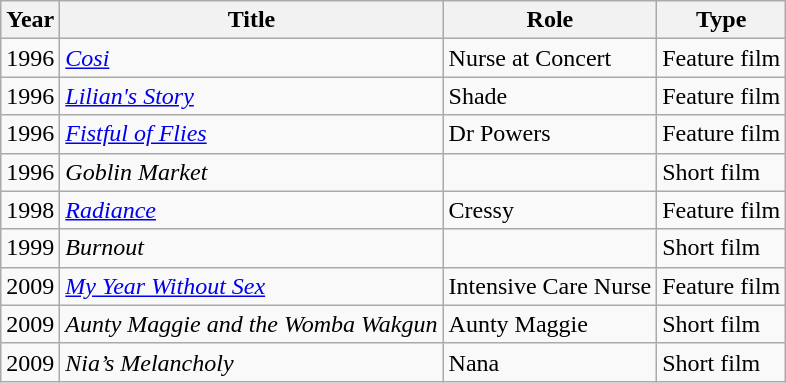<table class="wikitable">
<tr>
<th>Year</th>
<th>Title</th>
<th>Role</th>
<th>Type</th>
</tr>
<tr>
<td>1996</td>
<td><em><a href='#'>Cosi</a></em></td>
<td>Nurse at Concert</td>
<td>Feature film</td>
</tr>
<tr>
<td>1996</td>
<td><em><a href='#'>Lilian's Story</a></em></td>
<td>Shade</td>
<td>Feature film</td>
</tr>
<tr>
<td>1996</td>
<td><em><a href='#'>Fistful of Flies</a></em></td>
<td>Dr Powers</td>
<td>Feature film</td>
</tr>
<tr>
<td>1996</td>
<td><em>Goblin Market</em></td>
<td></td>
<td>Short film</td>
</tr>
<tr>
<td>1998</td>
<td><em><a href='#'>Radiance</a></em></td>
<td>Cressy</td>
<td>Feature film</td>
</tr>
<tr>
<td>1999</td>
<td><em>Burnout</em></td>
<td></td>
<td>Short film</td>
</tr>
<tr>
<td>2009</td>
<td><em><a href='#'>My Year Without Sex</a></em></td>
<td>Intensive Care Nurse</td>
<td>Feature film</td>
</tr>
<tr>
<td>2009</td>
<td><em>Aunty Maggie and the Womba Wakgun</em></td>
<td>Aunty Maggie</td>
<td>Short film</td>
</tr>
<tr>
<td>2009</td>
<td><em>Nia’s Melancholy</em></td>
<td>Nana</td>
<td>Short film</td>
</tr>
</table>
